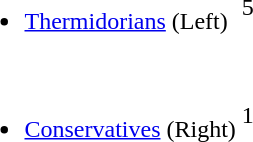<table>
<tr>
<td><br><ul><li><a href='#'>Thermidorians</a> (Left)</li></ul></td>
<td><div>5</div></td>
</tr>
<tr>
<td><br><ul><li><a href='#'>Conservatives</a> (Right)</li></ul></td>
<td><div>1</div></td>
</tr>
</table>
